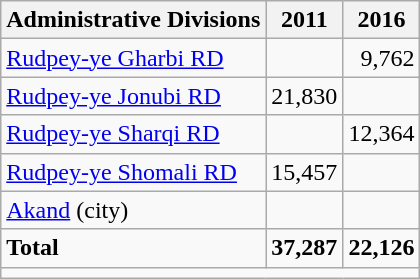<table class="wikitable">
<tr>
<th>Administrative Divisions</th>
<th>2011</th>
<th>2016</th>
</tr>
<tr>
<td><a href='#'>Rudpey-ye Gharbi RD</a></td>
<td style="text-align: right;"></td>
<td style="text-align: right;">9,762</td>
</tr>
<tr>
<td><a href='#'>Rudpey-ye Jonubi RD</a></td>
<td style="text-align: right;">21,830</td>
<td style="text-align: right;"></td>
</tr>
<tr>
<td><a href='#'>Rudpey-ye Sharqi RD</a></td>
<td style="text-align: right;"></td>
<td style="text-align: right;">12,364</td>
</tr>
<tr>
<td><a href='#'>Rudpey-ye Shomali RD</a></td>
<td style="text-align: right;">15,457</td>
<td style="text-align: right;"></td>
</tr>
<tr>
<td><a href='#'>Akand</a> (city)</td>
<td style="text-align: right;"></td>
<td style="text-align: right;"></td>
</tr>
<tr>
<td><strong>Total</strong></td>
<td style="text-align: right;"><strong>37,287</strong></td>
<td style="text-align: right;"><strong>22,126</strong></td>
</tr>
<tr>
<td colspan=3></td>
</tr>
</table>
